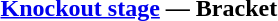<table class="wikitable2 collapsible collapsed">
<tr>
<th align=center><a href='#'>Knockout stage</a> — Bracket</th>
</tr>
<tr>
<td><br></td>
</tr>
</table>
